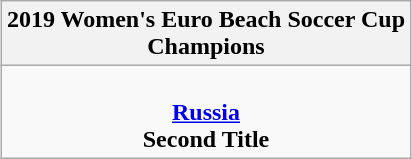<table class="wikitable" style="margin: 0 auto;">
<tr>
<th>2019 Women's Euro Beach Soccer Cup<br>Champions</th>
</tr>
<tr>
<td align=center><br><strong><a href='#'>Russia</a></strong><br><strong>Second Title</strong></td>
</tr>
</table>
